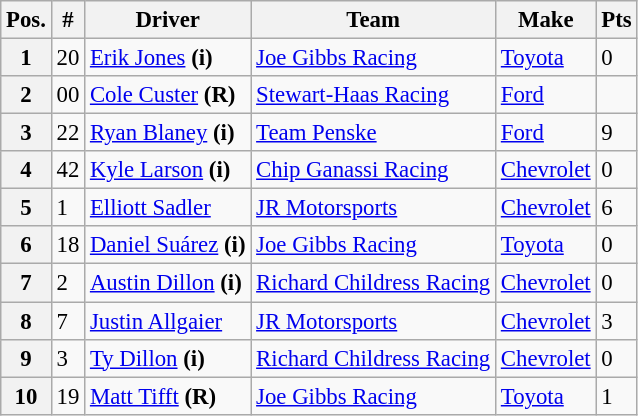<table class="wikitable" style="font-size:95%">
<tr>
<th>Pos.</th>
<th>#</th>
<th>Driver</th>
<th>Team</th>
<th>Make</th>
<th>Pts</th>
</tr>
<tr>
<th>1</th>
<td>20</td>
<td><a href='#'>Erik Jones</a> <strong>(i)</strong></td>
<td><a href='#'>Joe Gibbs Racing</a></td>
<td><a href='#'>Toyota</a></td>
<td>0</td>
</tr>
<tr>
<th>2</th>
<td>00</td>
<td><a href='#'>Cole Custer</a> <strong>(R)</strong></td>
<td><a href='#'>Stewart-Haas Racing</a></td>
<td><a href='#'>Ford</a></td>
<td></td>
</tr>
<tr>
<th>3</th>
<td>22</td>
<td><a href='#'>Ryan Blaney</a> <strong>(i)</strong></td>
<td><a href='#'>Team Penske</a></td>
<td><a href='#'>Ford</a></td>
<td>9</td>
</tr>
<tr>
<th>4</th>
<td>42</td>
<td><a href='#'>Kyle Larson</a> <strong>(i)</strong></td>
<td><a href='#'>Chip Ganassi Racing</a></td>
<td><a href='#'>Chevrolet</a></td>
<td>0</td>
</tr>
<tr>
<th>5</th>
<td>1</td>
<td><a href='#'>Elliott Sadler</a></td>
<td><a href='#'>JR Motorsports</a></td>
<td><a href='#'>Chevrolet</a></td>
<td>6</td>
</tr>
<tr>
<th>6</th>
<td>18</td>
<td><a href='#'>Daniel Suárez</a> <strong>(i)</strong></td>
<td><a href='#'>Joe Gibbs Racing</a></td>
<td><a href='#'>Toyota</a></td>
<td>0</td>
</tr>
<tr>
<th>7</th>
<td>2</td>
<td><a href='#'>Austin Dillon</a> <strong>(i)</strong></td>
<td><a href='#'>Richard Childress Racing</a></td>
<td><a href='#'>Chevrolet</a></td>
<td>0</td>
</tr>
<tr>
<th>8</th>
<td>7</td>
<td><a href='#'>Justin Allgaier</a></td>
<td><a href='#'>JR Motorsports</a></td>
<td><a href='#'>Chevrolet</a></td>
<td>3</td>
</tr>
<tr>
<th>9</th>
<td>3</td>
<td><a href='#'>Ty Dillon</a> <strong>(i)</strong></td>
<td><a href='#'>Richard Childress Racing</a></td>
<td><a href='#'>Chevrolet</a></td>
<td>0</td>
</tr>
<tr>
<th>10</th>
<td>19</td>
<td><a href='#'>Matt Tifft</a> <strong>(R)</strong></td>
<td><a href='#'>Joe Gibbs Racing</a></td>
<td><a href='#'>Toyota</a></td>
<td>1</td>
</tr>
</table>
